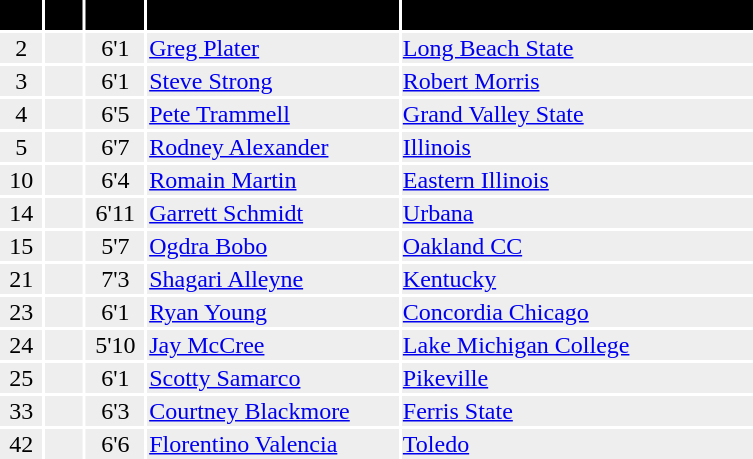<table width=40%>
<tr bgcolor="black">
<th width=3%><span><strong>#</strong></span></th>
<th width=3%></th>
<th width=3%><span><strong>Ht.</strong></span></th>
<th width=20%><span><strong>Player</strong></span></th>
<th width=28%><span><strong>College</strong></span></th>
</tr>
<tr bgcolor="#eeeeee">
<td align=center>2</td>
<td align=center></td>
<td align=center>6'1</td>
<td><a href='#'>Greg Plater</a></td>
<td><a href='#'>Long Beach State</a></td>
</tr>
<tr bgcolor="#eeeeee">
<td align=center>3</td>
<td align=center></td>
<td align=center>6'1</td>
<td><a href='#'>Steve Strong</a></td>
<td><a href='#'>Robert Morris</a></td>
</tr>
<tr bgcolor="#eeeeee">
<td align=center>4</td>
<td align=center></td>
<td align=center>6'5</td>
<td><a href='#'>Pete Trammell</a></td>
<td><a href='#'>Grand Valley State</a></td>
</tr>
<tr bgcolor="#eeeeee">
<td align=center>5</td>
<td align=center></td>
<td align=center>6'7</td>
<td><a href='#'>Rodney Alexander</a></td>
<td><a href='#'>Illinois</a></td>
</tr>
<tr bgcolor="#eeeeee">
<td align=center>10</td>
<td align=center></td>
<td align=center>6'4</td>
<td><a href='#'>Romain Martin</a></td>
<td><a href='#'>Eastern Illinois</a></td>
</tr>
<tr bgcolor="#eeeeee">
<td align=center>14</td>
<td align=center></td>
<td align=center>6'11</td>
<td><a href='#'>Garrett Schmidt</a></td>
<td><a href='#'>Urbana</a></td>
</tr>
<tr bgcolor="#eeeeee">
<td align=center>15</td>
<td align=center></td>
<td align=center>5'7</td>
<td><a href='#'>Ogdra Bobo</a></td>
<td><a href='#'>Oakland CC</a></td>
</tr>
<tr bgcolor="#eeeeee">
<td align=center>21</td>
<td align=center></td>
<td align=center>7'3</td>
<td><a href='#'>Shagari Alleyne</a></td>
<td><a href='#'>Kentucky</a></td>
</tr>
<tr bgcolor="#eeeeee">
<td align=center>23</td>
<td align=center></td>
<td align=center>6'1</td>
<td><a href='#'>Ryan Young</a></td>
<td><a href='#'>Concordia Chicago</a></td>
</tr>
<tr bgcolor="#eeeeee">
<td align=center>24</td>
<td align=center></td>
<td align=center>5'10</td>
<td><a href='#'>Jay McCree</a></td>
<td><a href='#'>Lake Michigan College</a></td>
</tr>
<tr bgcolor="#eeeeee">
<td align=center>25</td>
<td align=center></td>
<td align=center>6'1</td>
<td><a href='#'>Scotty Samarco</a></td>
<td><a href='#'>Pikeville</a></td>
</tr>
<tr bgcolor="#eeeeee">
<td align=center>33</td>
<td align=center></td>
<td align=center>6'3</td>
<td><a href='#'>Courtney Blackmore</a></td>
<td><a href='#'>Ferris State</a></td>
</tr>
<tr bgcolor="#eeeeee">
<td align=center>42</td>
<td align=center></td>
<td align=center>6'6</td>
<td><a href='#'>Florentino Valencia</a></td>
<td><a href='#'>Toledo</a></td>
</tr>
</table>
